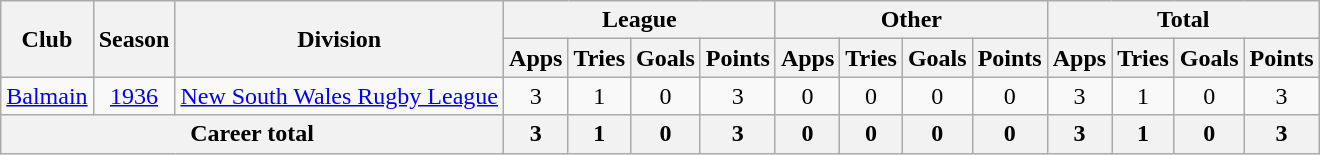<table class="wikitable" style="text-align:center;">
<tr>
<th rowspan="2">Club</th>
<th rowspan="2">Season</th>
<th rowspan="2">Division</th>
<th colspan="4">League</th>
<th colspan="4">Other</th>
<th colspan="4">Total</th>
</tr>
<tr>
<th>Apps</th>
<th>Tries</th>
<th>Goals</th>
<th>Points</th>
<th>Apps</th>
<th>Tries</th>
<th>Goals</th>
<th>Points</th>
<th>Apps</th>
<th>Tries</th>
<th>Goals</th>
<th>Points</th>
</tr>
<tr>
<td><a href='#'>Balmain</a></td>
<td><a href='#'>1936</a></td>
<td><a href='#'>New South Wales Rugby League</a></td>
<td>3</td>
<td>1</td>
<td>0</td>
<td>3</td>
<td>0</td>
<td>0</td>
<td>0</td>
<td>0</td>
<td>3</td>
<td>1</td>
<td>0</td>
<td>3</td>
</tr>
<tr>
<th colspan="3">Career total</th>
<th>3</th>
<th>1</th>
<th>0</th>
<th>3</th>
<th>0</th>
<th>0</th>
<th>0</th>
<th>0</th>
<th>3</th>
<th>1</th>
<th>0</th>
<th>3</th>
</tr>
</table>
